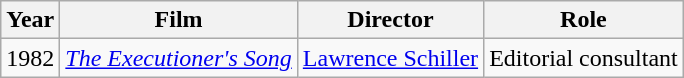<table class="wikitable">
<tr>
<th>Year</th>
<th>Film</th>
<th>Director</th>
<th>Role</th>
</tr>
<tr>
<td>1982</td>
<td><em><a href='#'>The Executioner's Song</a></em></td>
<td><a href='#'>Lawrence Schiller</a></td>
<td>Editorial consultant</td>
</tr>
</table>
